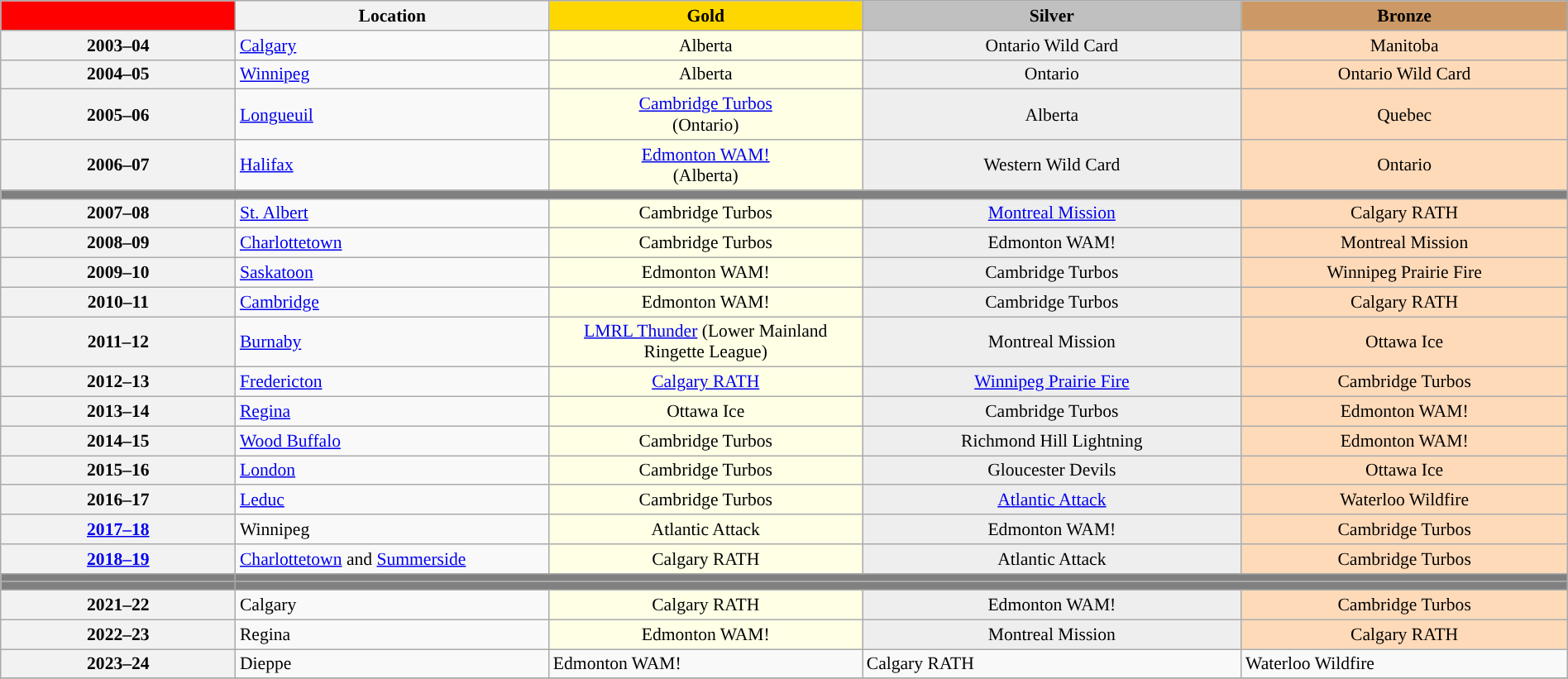<table class=wikitable style="text-align:left; font-size:90%; width:100%;">
<tr>
<th width=15%; style="background:red"></th>
<th width=20%;>Location</th>
<th width=20%; style="background:gold">Gold</th>
<th style="background:silver">Silver</th>
<th style="background:#cc9966">Bronze</th>
</tr>
<tr>
<th>2003–04<br></th>
<td align=left> <a href='#'>Calgary</a></td>
<td align=center style="background:#FFFFE6">Alberta</td>
<td align=center style="background:#eeeeee">Ontario Wild Card</td>
<td align=center style="background:#ffdab9">Manitoba</td>
</tr>
<tr>
<th>2004–05<br></th>
<td align=left> <a href='#'>Winnipeg</a></td>
<td align=center style="background:#FFFFE6">Alberta</td>
<td align=center style="background:#eeeeee">Ontario</td>
<td align=center style="background:#ffdab9">Ontario Wild Card</td>
</tr>
<tr>
<th>2005–06<br></th>
<td align=left> <a href='#'>Longueuil</a></td>
<td align=center style="background:#FFFFE6"><a href='#'>Cambridge Turbos</a><br>(Ontario)</td>
<td align=center style="background:#eeeeee">Alberta</td>
<td align=center style="background:#ffdab9">Quebec</td>
</tr>
<tr>
<th>2006–07<br></th>
<td align=left> <a href='#'>Halifax</a></td>
<td align=center style="background:#FFFFE6"><a href='#'>Edmonton WAM!</a><br>(Alberta)</td>
<td align=center style="background:#eeeeee">Western Wild Card</td>
<td align=center style="background:#ffdab9">Ontario</td>
</tr>
<tr>
<th colspan=5; style="background:gray;"></th>
</tr>
<tr>
<th>2007–08</th>
<td align=left> <a href='#'>St. Albert</a></td>
<td align=center style="background:#FFFFE6">Cambridge Turbos</td>
<td align=center style="background:#eeeeee"><a href='#'>Montreal Mission</a></td>
<td align=center style="background:#ffdab9">Calgary RATH</td>
</tr>
<tr>
<th>2008–09</th>
<td align=left> <a href='#'>Charlottetown</a></td>
<td align=center style="background:#FFFFE6">Cambridge Turbos</td>
<td align=center style="background:#eeeeee">Edmonton WAM!</td>
<td align=center style="background:#ffdab9">Montreal Mission</td>
</tr>
<tr>
<th>2009–10</th>
<td align=left> <a href='#'>Saskatoon</a></td>
<td align=center style="background:#FFFFE6">Edmonton WAM!</td>
<td align=center style="background:#eeeeee">Cambridge Turbos</td>
<td align=center style="background:#ffdab9">Winnipeg Prairie Fire</td>
</tr>
<tr>
<th>2010–11</th>
<td align=left> <a href='#'>Cambridge</a></td>
<td align=center style="background:#FFFFE6">Edmonton WAM!</td>
<td align=center style="background:#eeeeee">Cambridge Turbos</td>
<td align=center style="background:#ffdab9">Calgary RATH</td>
</tr>
<tr>
<th>2011–12</th>
<td align=left> <a href='#'>Burnaby</a></td>
<td align=center style="background:#FFFFE6"><a href='#'>LMRL Thunder</a> (Lower Mainland Ringette League)</td>
<td align=center style="background:#eeeeee">Montreal Mission</td>
<td align=center style="background:#ffdab9">Ottawa Ice</td>
</tr>
<tr>
<th>2012–13</th>
<td align=left> <a href='#'>Fredericton</a></td>
<td align=center style="background:#FFFFE6"><a href='#'>Calgary RATH</a></td>
<td align=center style="background:#eeeeee"><a href='#'>Winnipeg Prairie Fire</a></td>
<td align=center style="background:#ffdab9">Cambridge Turbos</td>
</tr>
<tr>
<th>2013–14</th>
<td align=left> <a href='#'>Regina</a></td>
<td align=center style="background:#FFFFE6">Ottawa Ice</td>
<td align=center style="background:#eeeeee">Cambridge Turbos</td>
<td align=center style="background:#ffdab9">Edmonton WAM!</td>
</tr>
<tr>
<th>2014–15</th>
<td align=left> <a href='#'>Wood Buffalo</a></td>
<td align=center style="background:#FFFFE6">Cambridge Turbos</td>
<td align=center style="background:#eeeeee">Richmond Hill Lightning</td>
<td align=center style="background:#ffdab9">Edmonton WAM!</td>
</tr>
<tr>
<th>2015–16</th>
<td align=left> <a href='#'>London</a></td>
<td align=center style="background:#FFFFE6">Cambridge Turbos</td>
<td align=center style="background:#eeeeee">Gloucester Devils</td>
<td align=center style="background:#ffdab9">Ottawa Ice</td>
</tr>
<tr>
<th>2016–17</th>
<td align=left> <a href='#'>Leduc</a></td>
<td align=center style="background:#FFFFE6">Cambridge Turbos</td>
<td align=center style="background:#eeeeee"><a href='#'>Atlantic Attack</a></td>
<td align=center style="background:#ffdab9">Waterloo Wildfire</td>
</tr>
<tr>
<th><a href='#'>2017–18</a></th>
<td align=left> Winnipeg</td>
<td align=center style="background:#FFFFE6">Atlantic Attack</td>
<td align=center style="background:#eeeeee">Edmonton WAM!</td>
<td align=center style="background:#ffdab9">Cambridge Turbos</td>
</tr>
<tr>
<th><a href='#'>2018–19</a></th>
<td align=left> <a href='#'>Charlottetown</a> and <a href='#'>Summerside</a></td>
<td align=center style="background:#FFFFE6">Calgary RATH</td>
<td align=center style="background:#eeeeee">Atlantic Attack</td>
<td align=center style="background:#ffdab9">Cambridge Turbos</td>
</tr>
<tr>
<th style="background:gray"></th>
<th colspan=4; style="background:gray;"></th>
</tr>
<tr>
<th style="background:gray"></th>
<th align=center colspan=4; style="background:gray;"></th>
</tr>
<tr>
<th>2021–22</th>
<td align=left> Calgary</td>
<td align=center style="background:#FFFFE6">Calgary RATH</td>
<td align=center style="background:#eeeeee">Edmonton WAM!</td>
<td align=center style="background:#ffdab9">Cambridge Turbos</td>
</tr>
<tr>
<th>2022–23</th>
<td align=left> Regina</td>
<td align=center style="background:#FFFFE6">Edmonton WAM!</td>
<td align=center style="background:#eeeeee">Montreal Mission</td>
<td align=center style="background:#ffdab9">Calgary RATH</td>
</tr>
<tr>
<th>2023–24</th>
<td> Dieppe</td>
<td>Edmonton WAM!</td>
<td>Calgary RATH</td>
<td>Waterloo Wildfire</td>
</tr>
<tr>
</tr>
</table>
